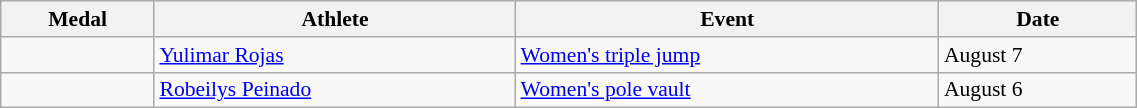<table class=wikitable style=font-size:90% width=60%>
<tr>
<th>Medal</th>
<th>Athlete</th>
<th>Event</th>
<th>Date</th>
</tr>
<tr>
<td></td>
<td><a href='#'>Yulimar Rojas</a></td>
<td><a href='#'>Women's triple jump</a></td>
<td>August 7</td>
</tr>
<tr>
<td></td>
<td><a href='#'>Robeilys Peinado</a></td>
<td><a href='#'>Women's pole vault</a></td>
<td>August 6</td>
</tr>
</table>
